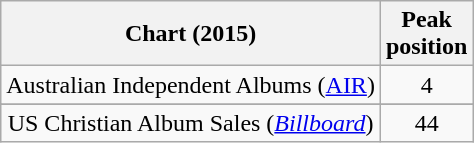<table class="wikitable sortable plainrowheaders" style="text-align:center">
<tr>
<th scope="col">Chart (2015)</th>
<th scope="col">Peak<br> position</th>
</tr>
<tr>
<td>Australian Independent Albums (<a href='#'>AIR</a>)</td>
<td align="center">4</td>
</tr>
<tr>
</tr>
<tr>
<td>US Christian Album Sales (<em><a href='#'>Billboard</a></em>)</td>
<td align="center">44</td>
</tr>
</table>
